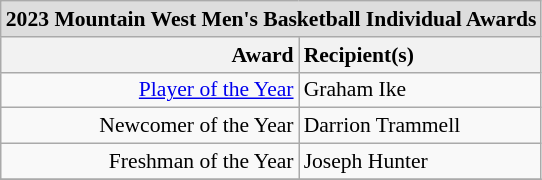<table class="wikitable" style="white-space:nowrap; font-size:90%;">
<tr>
<td colspan="8" style="text-align:center; background:#ddd;"><strong>2023 Mountain West Men's Basketball Individual Awards</strong></td>
</tr>
<tr>
<th style="text-align:right;">Award</th>
<th style="text-align:left;">Recipient(s)</th>
</tr>
<tr>
<td style="text-align:right;"><a href='#'>Player of the Year</a></td>
<td style="text-align:left;">Graham Ike</td>
</tr>
<tr>
<td style="text-align:right;">Newcomer of the Year</td>
<td style="text-align:left;">Darrion Trammell</td>
</tr>
<tr>
<td style="text-align:right;">Freshman of the Year</td>
<td style="text-align:left;">Joseph Hunter</td>
</tr>
<tr>
</tr>
</table>
